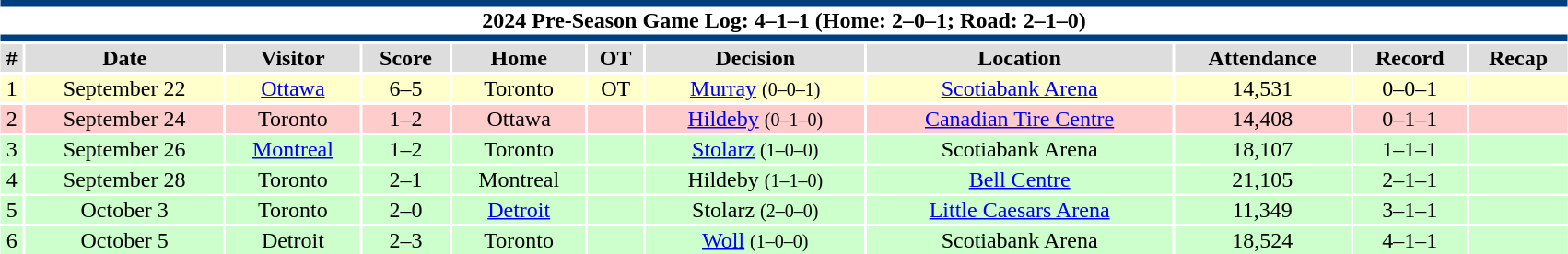<table class="toccolours collapsible collapsed" style="width:90%; clear:both; margin:1.5em auto; text-align:center;">
<tr>
<th colspan=11 style="background:#fff; border-top:#013E7F 5px solid; border-bottom:#013E7F 5px solid;">2024 Pre-Season Game Log: 4–1–1 (Home: 2–0–1; Road: 2–1–0)</th>
</tr>
<tr style="text-align:center; background:#ddd;">
<th>#</th>
<th>Date</th>
<th>Visitor</th>
<th>Score</th>
<th>Home</th>
<th>OT</th>
<th>Decision</th>
<th>Location</th>
<th>Attendance</th>
<th>Record</th>
<th>Recap</th>
</tr>
<tr style="background:#ffc;">
<td>1</td>
<td>September 22</td>
<td><a href='#'>Ottawa</a></td>
<td>6–5</td>
<td>Toronto</td>
<td>OT</td>
<td><a href='#'>Murray</a> <small>(0–0–1)</small></td>
<td><a href='#'>Scotiabank Arena</a></td>
<td>14,531</td>
<td>0–0–1</td>
<td></td>
</tr>
<tr style="background:#fcc;">
<td>2</td>
<td>September 24</td>
<td>Toronto</td>
<td>1–2</td>
<td>Ottawa</td>
<td></td>
<td><a href='#'>Hildeby</a> <small>(0–1–0)</small></td>
<td><a href='#'>Canadian Tire Centre</a></td>
<td>14,408</td>
<td>0–1–1</td>
<td></td>
</tr>
<tr style="background:#cfc;">
<td>3</td>
<td>September 26</td>
<td><a href='#'>Montreal</a></td>
<td>1–2</td>
<td>Toronto</td>
<td></td>
<td><a href='#'>Stolarz</a> <small>(1–0–0)</small></td>
<td>Scotiabank Arena</td>
<td>18,107</td>
<td>1–1–1</td>
<td></td>
</tr>
<tr style="background:#cfc;">
<td>4</td>
<td>September 28</td>
<td>Toronto</td>
<td>2–1</td>
<td>Montreal</td>
<td></td>
<td>Hildeby <small>(1–1–0)</small></td>
<td><a href='#'>Bell Centre</a></td>
<td>21,105</td>
<td>2–1–1</td>
<td></td>
</tr>
<tr style="background:#cfc;">
<td>5</td>
<td>October 3</td>
<td>Toronto</td>
<td>2–0</td>
<td><a href='#'>Detroit</a></td>
<td></td>
<td>Stolarz <small>(2–0–0)</small></td>
<td><a href='#'>Little Caesars Arena</a></td>
<td>11,349</td>
<td>3–1–1</td>
<td></td>
</tr>
<tr style="background:#cfc;">
<td>6</td>
<td>October 5</td>
<td>Detroit</td>
<td>2–3</td>
<td>Toronto</td>
<td></td>
<td><a href='#'>Woll</a> <small>(1–0–0)</small></td>
<td>Scotiabank Arena</td>
<td>18,524</td>
<td>4–1–1</td>
<td></td>
</tr>
</table>
